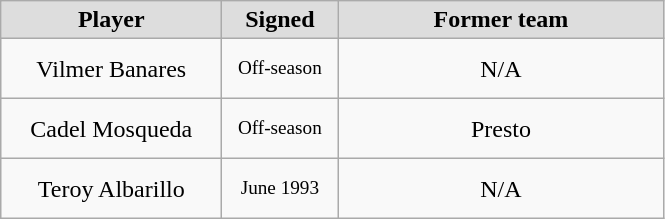<table class="wikitable" style="text-align: center">
<tr align="center" bgcolor="#dddddd">
<td style="width:140px"><strong>Player</strong></td>
<td style="width:70px"><strong>Signed</strong></td>
<td style="width:210px"><strong>Former team</strong></td>
</tr>
<tr style="height:40px">
<td>Vilmer Banares</td>
<td style="font-size: 80%">Off-season</td>
<td>N/A</td>
</tr>
<tr style="height:40px">
<td>Cadel Mosqueda</td>
<td style="font-size: 80%">Off-season</td>
<td>Presto</td>
</tr>
<tr style="height:40px">
<td>Teroy Albarillo</td>
<td style="font-size: 80%">June 1993</td>
<td>N/A</td>
</tr>
</table>
